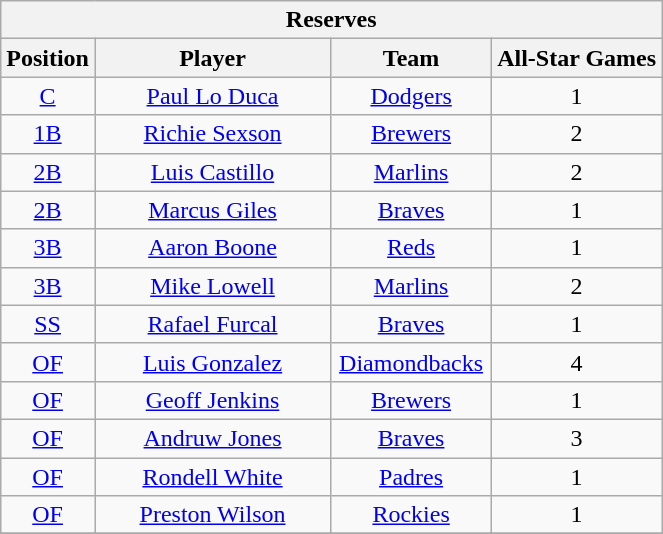<table class="wikitable" style="font-size: 100%; text-align:right;">
<tr>
<th colspan="4">Reserves</th>
</tr>
<tr>
<th>Position</th>
<th width="150">Player</th>
<th width="100">Team</th>
<th>All-Star Games</th>
</tr>
<tr>
<td align="center"><a href='#'>C</a></td>
<td align="center"><a href='#'>Paul Lo Duca</a></td>
<td align="center"><a href='#'>Dodgers</a></td>
<td align="center">1</td>
</tr>
<tr>
<td align="center"><a href='#'>1B</a></td>
<td align="center"><a href='#'>Richie Sexson</a></td>
<td align="center"><a href='#'>Brewers</a></td>
<td align="center">2</td>
</tr>
<tr>
<td align="center"><a href='#'>2B</a></td>
<td align="center"><a href='#'>Luis Castillo</a></td>
<td align="center"><a href='#'>Marlins</a></td>
<td align="center">2</td>
</tr>
<tr>
<td align="center"><a href='#'>2B</a></td>
<td align="center"><a href='#'>Marcus Giles</a></td>
<td align="center"><a href='#'>Braves</a></td>
<td align="center">1</td>
</tr>
<tr>
<td align="center"><a href='#'>3B</a></td>
<td align="center"><a href='#'>Aaron Boone</a></td>
<td align="center"><a href='#'>Reds</a></td>
<td align="center">1</td>
</tr>
<tr>
<td align="center"><a href='#'>3B</a></td>
<td align="center"><a href='#'>Mike Lowell</a></td>
<td align="center"><a href='#'>Marlins</a></td>
<td align="center">2</td>
</tr>
<tr>
<td align="center"><a href='#'>SS</a></td>
<td align="center"><a href='#'>Rafael Furcal</a></td>
<td align="center"><a href='#'>Braves</a></td>
<td align="center">1</td>
</tr>
<tr>
<td align="center"><a href='#'>OF</a></td>
<td align="center"><a href='#'>Luis Gonzalez</a></td>
<td align="center"><a href='#'>Diamondbacks</a></td>
<td align="center">4</td>
</tr>
<tr>
<td align="center"><a href='#'>OF</a></td>
<td align="center"><a href='#'>Geoff Jenkins</a></td>
<td align="center"><a href='#'>Brewers</a></td>
<td align="center">1</td>
</tr>
<tr>
<td align="center"><a href='#'>OF</a></td>
<td align="center"><a href='#'>Andruw Jones</a></td>
<td align="center"><a href='#'>Braves</a></td>
<td align="center">3</td>
</tr>
<tr>
<td align="center"><a href='#'>OF</a></td>
<td align="center"><a href='#'>Rondell White</a></td>
<td align="center"><a href='#'>Padres</a></td>
<td align="center">1</td>
</tr>
<tr>
<td align="center"><a href='#'>OF</a></td>
<td align="center"><a href='#'>Preston Wilson</a></td>
<td align="center"><a href='#'>Rockies</a></td>
<td align="center">1</td>
</tr>
<tr>
</tr>
</table>
